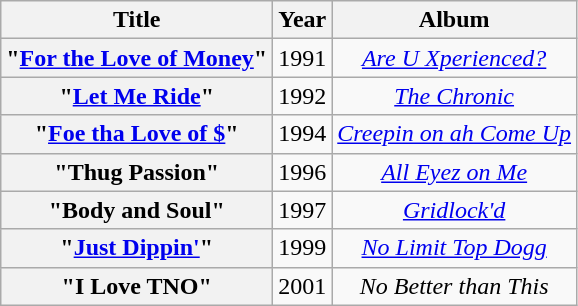<table class="wikitable plainrowheaders" style="text-align:center;">
<tr>
<th scope="col">Title</th>
<th scope="col">Year</th>
<th scope="col">Album</th>
</tr>
<tr>
<th scope="row">"<a href='#'>For the Love of Money</a>"<br></th>
<td rowspan="1">1991</td>
<td><em><a href='#'>Are U Xperienced?</a></em></td>
</tr>
<tr>
<th scope="row">"<a href='#'>Let Me Ride</a>"<br></th>
<td rowspan="1">1992</td>
<td><em><a href='#'>The Chronic</a></em></td>
</tr>
<tr>
<th scope="row">"<a href='#'>Foe tha Love of $</a>"<br></th>
<td rowspan="1">1994</td>
<td><em><a href='#'>Creepin on ah Come Up</a></em></td>
</tr>
<tr>
<th scope="row">"Thug Passion"<br></th>
<td rowspan="1">1996</td>
<td><em><a href='#'>All Eyez on Me</a></em></td>
</tr>
<tr>
<th scope="row">"Body and Soul"<br></th>
<td rowspan="1">1997</td>
<td><em><a href='#'>Gridlock'd</a></em></td>
</tr>
<tr>
<th scope="row">"<a href='#'>Just Dippin'</a>"<br></th>
<td rowspan="1">1999</td>
<td><em><a href='#'>No Limit Top Dogg</a></em></td>
</tr>
<tr>
<th scope="row">"I Love TNO"<br></th>
<td rowspan="1">2001</td>
<td><em>No Better than This</em></td>
</tr>
</table>
